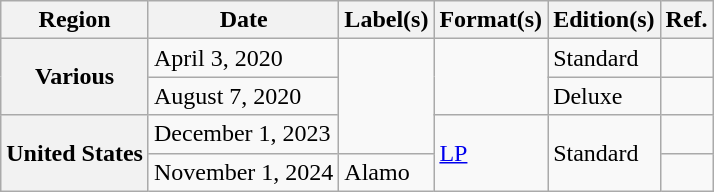<table class="wikitable plainrowheaders">
<tr>
<th scope="col">Region</th>
<th scope="col">Date</th>
<th scope="col">Label(s)</th>
<th scope="col">Format(s)</th>
<th scope="col">Edition(s)</th>
<th scope="col">Ref.</th>
</tr>
<tr>
<th scope="row" rowspan="2">Various</th>
<td>April 3, 2020</td>
<td rowspan="3"></td>
<td rowspan="2"></td>
<td>Standard</td>
<td style="text-align: center"></td>
</tr>
<tr>
<td>August 7, 2020</td>
<td>Deluxe</td>
<td style="text-align: center"></td>
</tr>
<tr>
<th scope="row" rowspan="2">United States</th>
<td>December 1, 2023</td>
<td rowspan="2"><a href='#'>LP</a></td>
<td rowspan="2">Standard</td>
<td style="text-align: center"></td>
</tr>
<tr>
<td>November 1, 2024</td>
<td>Alamo</td>
<td style="text-align: center"></td>
</tr>
</table>
